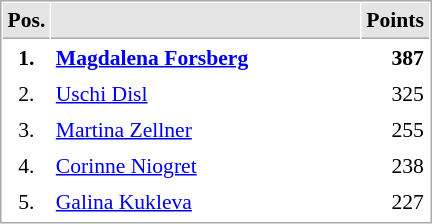<table cellspacing="1" cellpadding="3" style="border:1px solid #AAAAAA;font-size:90%">
<tr bgcolor="#E4E4E4">
<th style="border-bottom:1px solid #AAAAAA" width=10>Pos.</th>
<th style="border-bottom:1px solid #AAAAAA" width=200></th>
<th style="border-bottom:1px solid #AAAAAA" width=20>Points</th>
</tr>
<tr>
<td align="center"><strong>1.</strong></td>
<td> <strong><a href='#'>Magdalena Forsberg</a></strong></td>
<td align="right"><strong>387</strong></td>
</tr>
<tr>
<td align="center">2.</td>
<td> <a href='#'>Uschi Disl</a></td>
<td align="right">325</td>
</tr>
<tr>
<td align="center">3.</td>
<td> <a href='#'>Martina Zellner</a></td>
<td align="right">255</td>
</tr>
<tr>
<td align="center">4.</td>
<td> <a href='#'>Corinne Niogret</a></td>
<td align="right">238</td>
</tr>
<tr>
<td align="center">5.</td>
<td> <a href='#'>Galina Kukleva</a></td>
<td align="right">227</td>
</tr>
<tr>
</tr>
</table>
